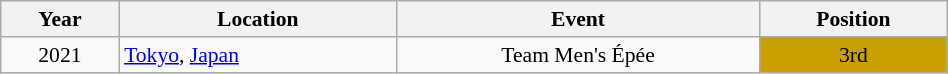<table class="wikitable" width="50%" style="font-size:90%; text-align:center;">
<tr>
<th>Year</th>
<th>Location</th>
<th>Event</th>
<th>Position</th>
</tr>
<tr>
<td>2021</td>
<td rowspan="1" align="left"> <a href='#'>Tokyo</a>, <a href='#'>Japan</a></td>
<td>Team Men's Épée</td>
<td bgcolor="caramel">3rd</td>
</tr>
</table>
